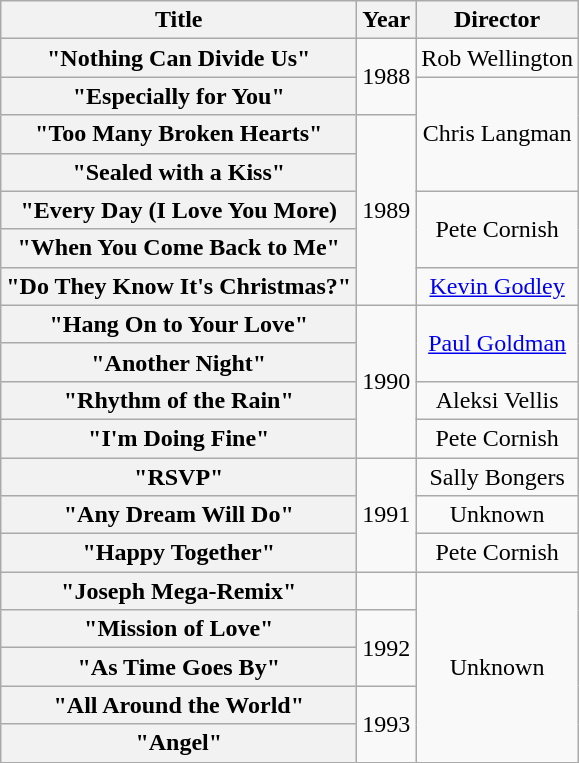<table class="wikitable plainrowheaders" style="text-align:center;">
<tr>
<th scope="col">Title</th>
<th scope="col">Year</th>
<th>Director</th>
</tr>
<tr>
<th scope="row">"Nothing Can Divide Us"</th>
<td rowspan="2">1988</td>
<td>Rob Wellington</td>
</tr>
<tr>
<th scope="row">"Especially for You"</th>
<td rowspan="3">Chris Langman</td>
</tr>
<tr>
<th scope="row">"Too Many Broken Hearts"</th>
<td rowspan="5">1989</td>
</tr>
<tr>
<th scope="row">"Sealed with a Kiss"</th>
</tr>
<tr>
<th scope="row">"Every Day (I Love You More)</th>
<td rowspan="2">Pete Cornish</td>
</tr>
<tr>
<th scope="row">"When You Come Back to Me"</th>
</tr>
<tr>
<th scope="row">"Do They Know It's Christmas?"</th>
<td><a href='#'>Kevin Godley</a></td>
</tr>
<tr>
<th scope="row">"Hang On to Your Love"</th>
<td rowspan="4">1990</td>
<td rowspan="2"><a href='#'>Paul Goldman</a></td>
</tr>
<tr>
<th scope="row">"Another Night"</th>
</tr>
<tr>
<th scope="row">"Rhythm of the Rain"</th>
<td>Aleksi Vellis</td>
</tr>
<tr>
<th scope="row">"I'm Doing Fine"</th>
<td>Pete Cornish</td>
</tr>
<tr>
<th scope="row">"RSVP"</th>
<td rowspan="3">1991</td>
<td>Sally Bongers</td>
</tr>
<tr>
<th scope="row">"Any Dream Will Do"</th>
<td>Unknown</td>
</tr>
<tr>
<th scope="row">"Happy Together"</th>
<td>Pete Cornish</td>
</tr>
<tr>
<th scope="row">"Joseph Mega-Remix"</th>
<td></td>
<td rowspan="5">Unknown</td>
</tr>
<tr>
<th scope="row">"Mission of Love"</th>
<td rowspan="2">1992</td>
</tr>
<tr>
<th scope="row">"As Time Goes By"</th>
</tr>
<tr>
<th scope="row">"All Around the World"</th>
<td rowspan="2">1993</td>
</tr>
<tr>
<th scope="row">"Angel"</th>
</tr>
</table>
